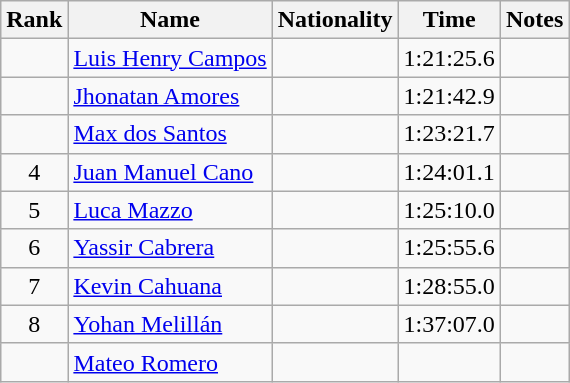<table class="wikitable sortable" style="text-align:center">
<tr>
<th>Rank</th>
<th>Name</th>
<th>Nationality</th>
<th>Time</th>
<th>Notes</th>
</tr>
<tr>
<td></td>
<td align=left><a href='#'>Luis Henry Campos</a></td>
<td align=left></td>
<td>1:21:25.6</td>
<td></td>
</tr>
<tr>
<td></td>
<td align=left><a href='#'>Jhonatan Amores</a></td>
<td align=left></td>
<td>1:21:42.9</td>
<td></td>
</tr>
<tr>
<td></td>
<td align=left><a href='#'>Max dos Santos</a></td>
<td align=left></td>
<td>1:23:21.7</td>
<td></td>
</tr>
<tr>
<td>4</td>
<td align=left><a href='#'>Juan Manuel Cano</a></td>
<td align=left></td>
<td>1:24:01.1</td>
<td></td>
</tr>
<tr>
<td>5</td>
<td align=left><a href='#'>Luca Mazzo</a></td>
<td align=left></td>
<td>1:25:10.0</td>
<td></td>
</tr>
<tr>
<td>6</td>
<td align=left><a href='#'>Yassir Cabrera</a></td>
<td align=left></td>
<td>1:25:55.6</td>
<td></td>
</tr>
<tr>
<td>7</td>
<td align=left><a href='#'>Kevin Cahuana</a></td>
<td align=left></td>
<td>1:28:55.0</td>
<td></td>
</tr>
<tr>
<td>8</td>
<td align=left><a href='#'>Yohan Melillán</a></td>
<td align=left></td>
<td>1:37:07.0</td>
<td></td>
</tr>
<tr>
<td></td>
<td align=left><a href='#'>Mateo Romero</a></td>
<td align=left></td>
<td></td>
<td></td>
</tr>
</table>
